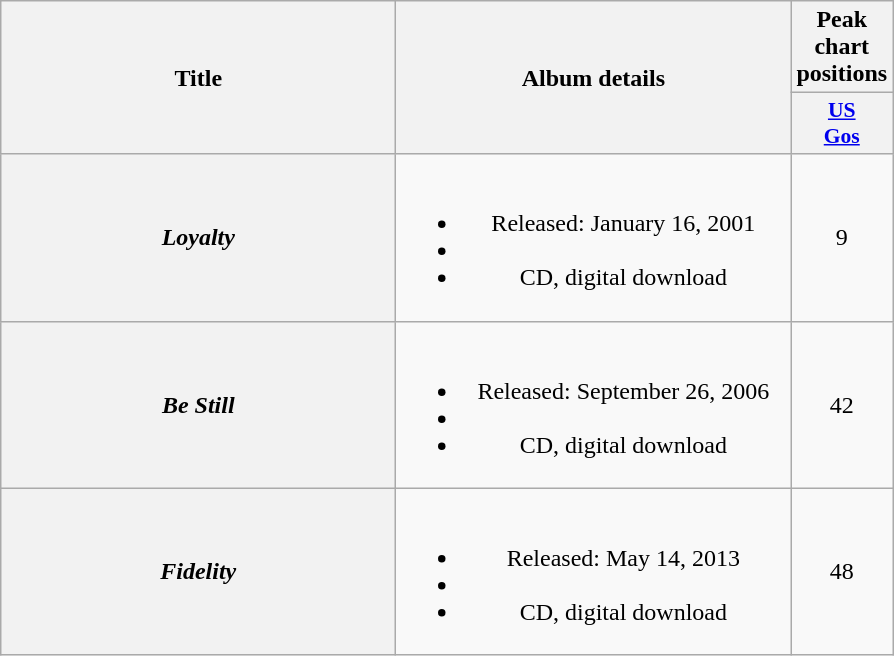<table class="wikitable plainrowheaders" style="text-align:center;">
<tr>
<th scope="col" rowspan="2" style="width:16em;">Title</th>
<th scope="col" rowspan="2" style="width:16em;">Album details</th>
<th scope="col" colspan="1">Peak chart positions</th>
</tr>
<tr>
<th style="width:3em; font-size:90%"><a href='#'>US<br>Gos</a></th>
</tr>
<tr>
<th scope="row"><em>Loyalty</em></th>
<td><br><ul><li>Released: January 16, 2001</li><li></li><li>CD, digital download</li></ul></td>
<td>9</td>
</tr>
<tr>
<th scope="row"><em>Be Still</em></th>
<td><br><ul><li>Released: September 26, 2006</li><li></li><li>CD, digital download</li></ul></td>
<td>42</td>
</tr>
<tr>
<th scope="row"><em>Fidelity</em></th>
<td><br><ul><li>Released: May 14, 2013</li><li></li><li>CD, digital download</li></ul></td>
<td>48</td>
</tr>
</table>
